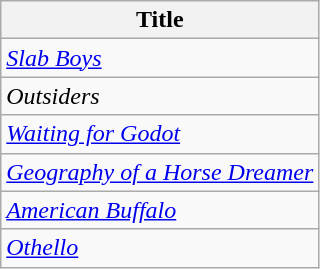<table class="wikitable sortable">
<tr>
<th>Title</th>
</tr>
<tr>
<td><em><a href='#'>Slab Boys</a></em></td>
</tr>
<tr>
<td><em>Outsiders</em></td>
</tr>
<tr>
<td><em><a href='#'>Waiting for Godot</a></em></td>
</tr>
<tr>
<td><em><a href='#'>Geography of a Horse Dreamer</a></em></td>
</tr>
<tr>
<td><em><a href='#'>American Buffalo</a></em></td>
</tr>
<tr>
<td><em><a href='#'>Othello</a></em></td>
</tr>
</table>
